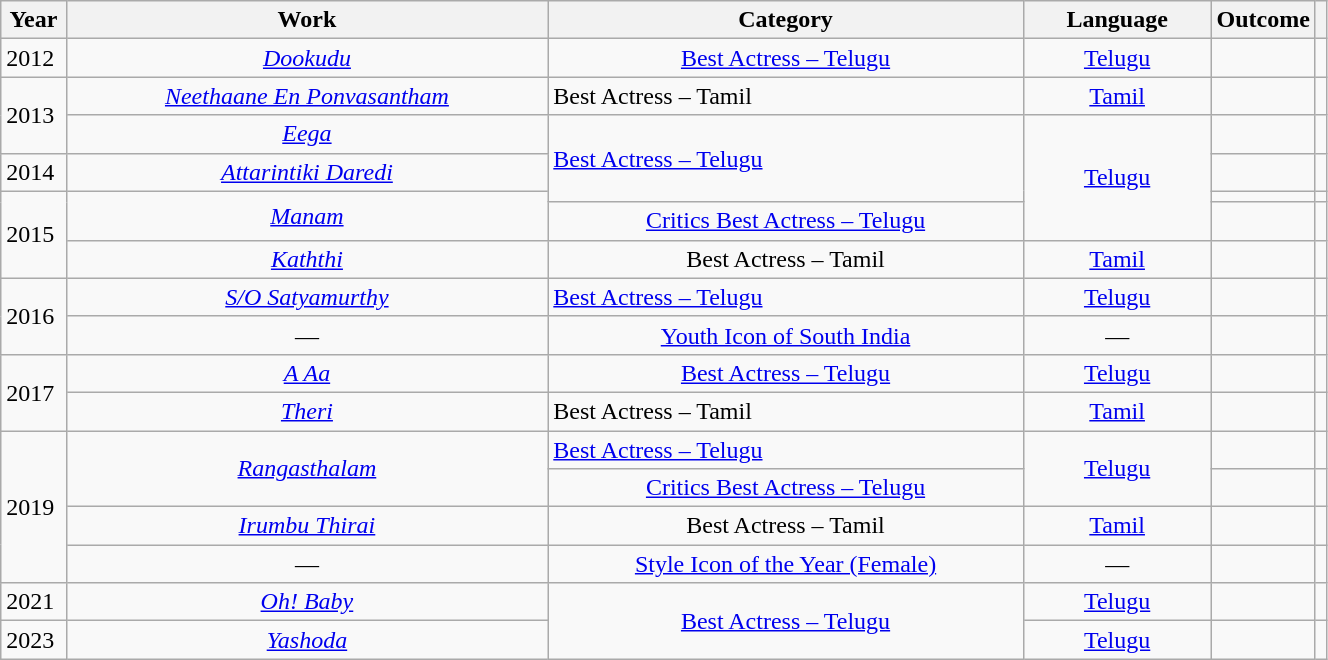<table class="wikitable" style="width:70%;">
<tr>
<th width=5%>Year</th>
<th style="width:40%;">Work</th>
<th style="width:40%;">Category</th>
<th style="width:40%;">Language</th>
<th style="width:15%;">Outcome</th>
<th scope="col" style="width:5%;"></th>
</tr>
<tr>
<td style="text-align:left;">2012</td>
<td style="text-align:center;"><em><a href='#'>Dookudu</a></em></td>
<td style="text-align:center;"><a href='#'>Best Actress – Telugu</a></td>
<td style="text-align:center;"><a href='#'>Telugu</a></td>
<td></td>
<td style="text-align:center;"></td>
</tr>
<tr>
<td rowspan="2" style="text-align:left;">2013</td>
<td style="text-align:center;"><em><a href='#'>Neethaane En Ponvasantham</a></em></td>
<td>Best Actress – Tamil</td>
<td style="text-align:center;"><a href='#'>Tamil</a></td>
<td></td>
<td style="text-align:center;"></td>
</tr>
<tr>
<td style="text-align:center;"><em><a href='#'>Eega</a></em></td>
<td rowspan="3"><a href='#'>Best Actress – Telugu</a></td>
<td rowspan="4" style="text-align:center;"><a href='#'>Telugu</a></td>
<td></td>
<td style="text-align:center;"></td>
</tr>
<tr>
<td style="text-align:left;">2014</td>
<td style="text-align:center;"><em><a href='#'>Attarintiki Daredi</a></em></td>
<td></td>
<td style="text-align:center;"></td>
</tr>
<tr>
<td rowspan="3" style="text-align:left;">2015</td>
<td rowspan="2" style="text-align:center;"><em><a href='#'>Manam</a></em></td>
<td></td>
<td style="text-align:center;"></td>
</tr>
<tr>
<td style="text-align:center;"><a href='#'>Critics Best Actress – Telugu</a></td>
<td></td>
<td style="text-align:center;"></td>
</tr>
<tr>
<td style="text-align:center;"><em><a href='#'>Kaththi</a></em></td>
<td style="text-align:center;">Best Actress – Tamil</td>
<td style="text-align:center;"><a href='#'>Tamil</a></td>
<td></td>
<td style="text-align:center;"></td>
</tr>
<tr>
<td rowspan="2" style="text-align:left;">2016</td>
<td style="text-align:center;"><em><a href='#'>S/O Satyamurthy</a></em></td>
<td><a href='#'>Best Actress – Telugu</a></td>
<td style="text-align:center;"><a href='#'>Telugu</a></td>
<td></td>
<td style="text-align:center;"></td>
</tr>
<tr>
<td style="text-align:center;">—</td>
<td style="text-align:center;"><a href='#'>Youth Icon of South India</a></td>
<td style="text-align:center;">—</td>
<td></td>
<td style="text-align:center;"></td>
</tr>
<tr>
<td rowspan="2" style="text-align:left;">2017</td>
<td style="text-align:center;"><em><a href='#'>A Aa</a></em></td>
<td style="text-align:center;"><a href='#'>Best Actress – Telugu</a></td>
<td style="text-align:center;"><a href='#'>Telugu</a></td>
<td></td>
<td style="text-align:center;"></td>
</tr>
<tr>
<td style="text-align:center;"><em><a href='#'>Theri</a></em></td>
<td>Best Actress – Tamil</td>
<td style="text-align:center;"><a href='#'>Tamil</a></td>
<td></td>
<td style="text-align:center;"></td>
</tr>
<tr>
<td rowspan="4" style="text-align:left;">2019</td>
<td rowspan="2" style="text-align:center;"><em><a href='#'>Rangasthalam</a></em></td>
<td><a href='#'>Best Actress – Telugu</a></td>
<td rowspan="2" style="text-align:center;"><a href='#'>Telugu</a></td>
<td></td>
<td style="text-align:center;"></td>
</tr>
<tr>
<td style="text-align:center;"><a href='#'>Critics Best Actress – Telugu</a></td>
<td></td>
<td style="text-align:center;"></td>
</tr>
<tr>
<td style="text-align:center;"><em><a href='#'>Irumbu Thirai</a></em></td>
<td style="text-align:center;">Best Actress – Tamil</td>
<td style="text-align:center;"><a href='#'>Tamil</a></td>
<td></td>
<td style="text-align:center;"></td>
</tr>
<tr>
<td style="text-align:center;">—</td>
<td style="text-align:center;"><a href='#'>Style Icon of the Year (Female)</a></td>
<td style="text-align:center;">—</td>
<td></td>
<td style="text-align:center;"></td>
</tr>
<tr>
<td style="text-align:left;">2021</td>
<td style="text-align:center;"><em><a href='#'>Oh! Baby</a></em></td>
<td rowspan="2" style="text-align:center;"><a href='#'>Best Actress – Telugu</a></td>
<td style="text-align:center;"><a href='#'>Telugu</a></td>
<td></td>
<td style="text-align:center;"></td>
</tr>
<tr>
<td style="text-align:left;">2023</td>
<td style="text-align:center;"><em><a href='#'>Yashoda</a></em></td>
<td style="text-align:center;"><a href='#'>Telugu</a></td>
<td></td>
<td></td>
</tr>
</table>
